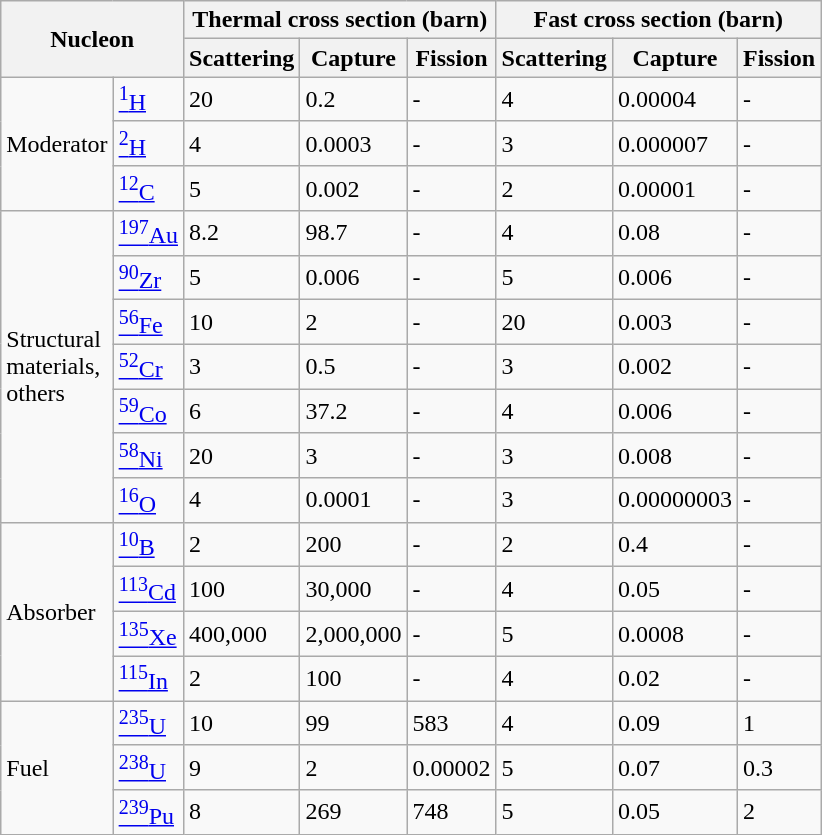<table class="wikitable">
<tr>
<th colspan="2" rowspan="2">Nucleon</th>
<th colspan="3">Thermal cross section (barn)</th>
<th colspan="3">Fast cross section (barn)</th>
</tr>
<tr>
<th>Scattering</th>
<th>Capture</th>
<th>Fission</th>
<th>Scattering</th>
<th>Capture</th>
<th>Fission</th>
</tr>
<tr>
<td rowspan="3">Moderator</td>
<td><a href='#'><sup>1</sup>H</a></td>
<td>20</td>
<td>0.2</td>
<td>-</td>
<td>4</td>
<td>0.00004</td>
<td>-</td>
</tr>
<tr>
<td><a href='#'><sup>2</sup>H</a></td>
<td>4</td>
<td>0.0003</td>
<td>-</td>
<td>3</td>
<td>0.000007</td>
<td>-</td>
</tr>
<tr>
<td><a href='#'><sup>12</sup>C</a></td>
<td>5</td>
<td>0.002</td>
<td>-</td>
<td>2</td>
<td>0.00001</td>
<td>-</td>
</tr>
<tr>
<td rowspan="7">Structural <br>materials, <br>others</td>
<td><a href='#'><sup>197</sup>Au</a></td>
<td>8.2</td>
<td>98.7</td>
<td>-</td>
<td>4</td>
<td>0.08</td>
<td>-</td>
</tr>
<tr>
<td><a href='#'><sup>90</sup>Zr</a></td>
<td>5</td>
<td>0.006</td>
<td>-</td>
<td>5</td>
<td>0.006</td>
<td>-</td>
</tr>
<tr>
<td><a href='#'><sup>56</sup>Fe</a></td>
<td>10</td>
<td>2</td>
<td>-</td>
<td>20</td>
<td>0.003</td>
<td>-</td>
</tr>
<tr>
<td><a href='#'><sup>52</sup>Cr</a></td>
<td>3</td>
<td>0.5</td>
<td>-</td>
<td>3</td>
<td>0.002</td>
<td>-</td>
</tr>
<tr>
<td><a href='#'><sup>59</sup>Co</a></td>
<td>6</td>
<td>37.2</td>
<td>-</td>
<td>4</td>
<td>0.006</td>
<td>-</td>
</tr>
<tr>
<td><a href='#'><sup>58</sup>Ni</a></td>
<td>20</td>
<td>3</td>
<td>-</td>
<td>3</td>
<td>0.008</td>
<td>-</td>
</tr>
<tr>
<td><a href='#'><sup>16</sup>O</a></td>
<td>4</td>
<td>0.0001</td>
<td>-</td>
<td>3</td>
<td>0.00000003</td>
<td>-</td>
</tr>
<tr>
<td rowspan="4">Absorber</td>
<td><a href='#'><sup>10</sup>B</a></td>
<td>2</td>
<td>200</td>
<td>-</td>
<td>2</td>
<td>0.4</td>
<td>-</td>
</tr>
<tr>
<td><a href='#'><sup>113</sup>Cd</a></td>
<td>100</td>
<td>30,000</td>
<td>-</td>
<td>4</td>
<td>0.05</td>
<td>-</td>
</tr>
<tr>
<td><a href='#'><sup>135</sup>Xe</a></td>
<td>400,000</td>
<td>2,000,000</td>
<td>-</td>
<td>5</td>
<td>0.0008</td>
<td>-</td>
</tr>
<tr>
<td><a href='#'><sup>115</sup>In</a></td>
<td>2</td>
<td>100</td>
<td>-</td>
<td>4</td>
<td>0.02</td>
<td>-</td>
</tr>
<tr>
<td rowspan="3">Fuel</td>
<td><a href='#'><sup>235</sup>U</a></td>
<td>10</td>
<td>99</td>
<td>583</td>
<td>4</td>
<td>0.09</td>
<td>1</td>
</tr>
<tr>
<td><a href='#'><sup>238</sup>U</a></td>
<td>9</td>
<td>2</td>
<td>0.00002</td>
<td>5</td>
<td>0.07</td>
<td>0.3</td>
</tr>
<tr>
<td><a href='#'><sup>239</sup>Pu</a></td>
<td>8</td>
<td>269</td>
<td>748</td>
<td>5</td>
<td>0.05</td>
<td>2</td>
</tr>
</table>
